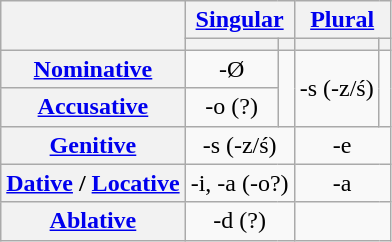<table class="wikitable" style="text-align:center;">
<tr>
<th rowspan="2"></th>
<th colspan="2"><a href='#'>Singular</a></th>
<th colspan="2"><a href='#'>Plural</a></th>
</tr>
<tr>
<th></th>
<th></th>
<th></th>
<th></th>
</tr>
<tr>
<th><a href='#'>Nominative</a></th>
<td>-Ø</td>
<td rowspan="2"></td>
<td rowspan="2">-s (-z/ś)</td>
<td rowspan="2"></td>
</tr>
<tr>
<th><a href='#'>Accusative</a></th>
<td>-o (?)</td>
</tr>
<tr>
<th><a href='#'>Genitive</a></th>
<td colspan="2">-s (-z/ś)</td>
<td colspan="2">-e</td>
</tr>
<tr>
<th><a href='#'>Dative</a> / <a href='#'>Locative</a></th>
<td colspan="2">-i, -a (-o?)</td>
<td colspan="2">-a</td>
</tr>
<tr>
<th><a href='#'>Ablative</a></th>
<td colspan="2">-d (?)</td>
<td colspan="2"></td>
</tr>
</table>
